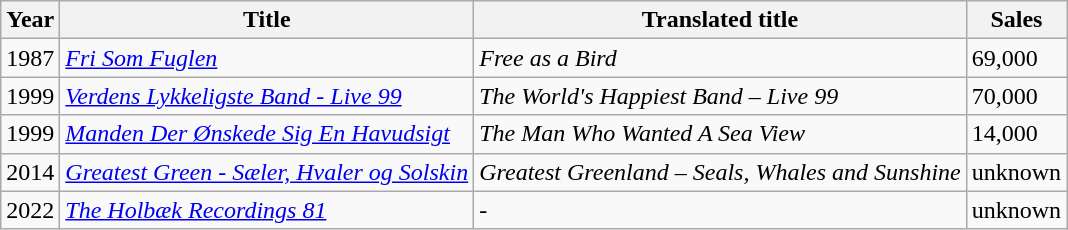<table class="wikitable sortable">
<tr>
<th>Year</th>
<th>Title</th>
<th>Translated title</th>
<th>Sales</th>
</tr>
<tr>
<td>1987</td>
<td><em><a href='#'>Fri Som Fuglen</a></em></td>
<td><em>Free as a Bird</em></td>
<td>69,000</td>
</tr>
<tr>
<td>1999</td>
<td><em><a href='#'>Verdens Lykkeligste Band - Live 99</a></em></td>
<td><em>The World's Happiest Band – Live 99</em></td>
<td>70,000</td>
</tr>
<tr>
<td>1999</td>
<td><em><a href='#'>Manden Der Ønskede Sig En Havudsigt</a></em></td>
<td><em>The Man Who Wanted A Sea View</em></td>
<td>14,000</td>
</tr>
<tr>
<td>2014</td>
<td><em><a href='#'>Greatest Green - Sæler, Hvaler og Solskin</a></em></td>
<td><em>Greatest Greenland – Seals, Whales and Sunshine</em></td>
<td>unknown</td>
</tr>
<tr>
<td>2022</td>
<td><em><a href='#'>The Holbæk Recordings 81</a></em></td>
<td>-</td>
<td>unknown</td>
</tr>
</table>
